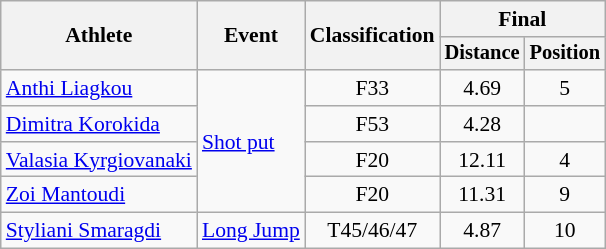<table class=wikitable style="font-size:90%">
<tr>
<th rowspan="2">Athlete</th>
<th rowspan="2">Event</th>
<th rowspan="2">Classification</th>
<th colspan="2">Final</th>
</tr>
<tr style="font-size:95%">
<th>Distance</th>
<th>Position</th>
</tr>
<tr align=center>
<td align=left><a href='#'>Anthi Liagkou</a></td>
<td align=left rowspan=4><a href='#'>Shot put</a></td>
<td>F33</td>
<td>4.69</td>
<td>5</td>
</tr>
<tr align=center>
<td align=left><a href='#'>Dimitra Korokida</a></td>
<td>F53</td>
<td>4.28</td>
<td></td>
</tr>
<tr align=center>
<td align=left><a href='#'>Valasia Kyrgiovanaki</a></td>
<td>F20</td>
<td>12.11</td>
<td>4</td>
</tr>
<tr align=center>
<td align=left><a href='#'>Zoi Mantoudi</a></td>
<td>F20</td>
<td>11.31</td>
<td>9</td>
</tr>
<tr align=center>
<td align=left><a href='#'>Styliani Smaragdi</a></td>
<td align=left><a href='#'>Long Jump</a></td>
<td>T45/46/47</td>
<td>4.87</td>
<td>10</td>
</tr>
</table>
